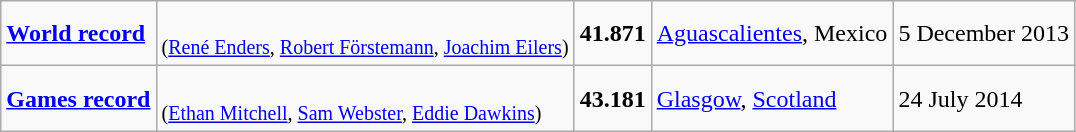<table class="wikitable">
<tr>
<td><a href='#'><strong>World record</strong></a></td>
<td><br><small>(<a href='#'>René Enders</a>, <a href='#'>Robert Förstemann</a>, <a href='#'>Joachim Eilers</a>)</small></td>
<td><strong>41.871</strong></td>
<td><a href='#'>Aguascalientes</a>, Mexico</td>
<td>5 December 2013</td>
</tr>
<tr>
<td><a href='#'><strong>Games record</strong></a></td>
<td><br><small>(<a href='#'>Ethan Mitchell</a>, <a href='#'>Sam Webster</a>, <a href='#'>Eddie Dawkins</a>)</small></td>
<td><strong>43.181</strong></td>
<td><a href='#'>Glasgow</a>, <a href='#'>Scotland</a></td>
<td>24 July 2014</td>
</tr>
</table>
